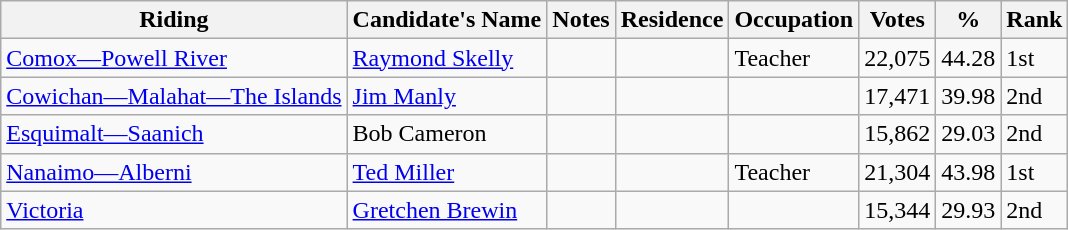<table class="wikitable sortable">
<tr>
<th>Riding<br></th>
<th>Candidate's Name</th>
<th>Notes</th>
<th>Residence</th>
<th>Occupation</th>
<th>Votes</th>
<th>%</th>
<th>Rank</th>
</tr>
<tr>
<td><a href='#'>Comox—Powell River</a></td>
<td><a href='#'>Raymond Skelly</a></td>
<td></td>
<td></td>
<td>Teacher</td>
<td>22,075</td>
<td>44.28</td>
<td>1st</td>
</tr>
<tr>
<td><a href='#'>Cowichan—Malahat—The Islands</a></td>
<td><a href='#'>Jim Manly</a></td>
<td></td>
<td></td>
<td></td>
<td>17,471</td>
<td>39.98</td>
<td>2nd</td>
</tr>
<tr>
<td><a href='#'>Esquimalt—Saanich</a></td>
<td>Bob Cameron</td>
<td></td>
<td></td>
<td></td>
<td>15,862</td>
<td>29.03</td>
<td>2nd</td>
</tr>
<tr>
<td><a href='#'>Nanaimo—Alberni</a></td>
<td><a href='#'>Ted Miller</a></td>
<td></td>
<td></td>
<td>Teacher</td>
<td>21,304</td>
<td>43.98</td>
<td>1st</td>
</tr>
<tr>
<td><a href='#'>Victoria</a></td>
<td><a href='#'>Gretchen Brewin</a></td>
<td></td>
<td></td>
<td></td>
<td>15,344</td>
<td>29.93</td>
<td>2nd</td>
</tr>
</table>
